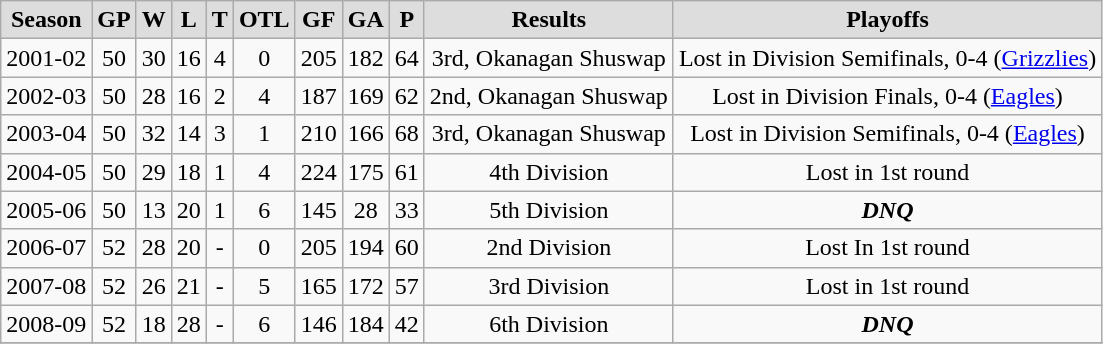<table class="wikitable">
<tr align="center"  bgcolor="#dddddd">
<td><strong>Season</strong></td>
<td><strong>GP</strong></td>
<td><strong>W</strong></td>
<td><strong>L</strong></td>
<td><strong>T</strong></td>
<td><strong>OTL</strong></td>
<td><strong>GF</strong></td>
<td><strong>GA</strong></td>
<td><strong>P</strong></td>
<td><strong>Results</strong></td>
<td><strong>Playoffs</strong></td>
</tr>
<tr align="center">
<td>2001-02</td>
<td>50</td>
<td>30</td>
<td>16</td>
<td>4</td>
<td>0</td>
<td>205</td>
<td>182</td>
<td>64</td>
<td>3rd, Okanagan Shuswap</td>
<td>Lost in Division Semifinals, 0-4 (<a href='#'>Grizzlies</a>)</td>
</tr>
<tr align="center">
<td>2002-03</td>
<td>50</td>
<td>28</td>
<td>16</td>
<td>2</td>
<td>4</td>
<td>187</td>
<td>169</td>
<td>62</td>
<td>2nd, Okanagan Shuswap</td>
<td>Lost in Division Finals, 0-4 (<a href='#'>Eagles</a>)</td>
</tr>
<tr align="center">
<td>2003-04</td>
<td>50</td>
<td>32</td>
<td>14</td>
<td>3</td>
<td>1</td>
<td>210</td>
<td>166</td>
<td>68</td>
<td>3rd, Okanagan Shuswap</td>
<td>Lost in Division Semifinals, 0-4 (<a href='#'>Eagles</a>)</td>
</tr>
<tr align="center">
<td>2004-05</td>
<td>50</td>
<td>29</td>
<td>18</td>
<td>1</td>
<td>4</td>
<td>224</td>
<td>175</td>
<td>61</td>
<td>4th Division</td>
<td>Lost in 1st round</td>
</tr>
<tr align="center">
<td>2005-06</td>
<td>50</td>
<td>13</td>
<td>20</td>
<td>1</td>
<td>6</td>
<td>145</td>
<td>28</td>
<td>33</td>
<td>5th Division</td>
<td><strong><em>DNQ</em></strong></td>
</tr>
<tr align="center">
<td>2006-07</td>
<td>52</td>
<td>28</td>
<td>20</td>
<td>-</td>
<td>0</td>
<td>205</td>
<td>194</td>
<td>60</td>
<td>2nd Division</td>
<td>Lost In 1st round</td>
</tr>
<tr align="center">
<td>2007-08</td>
<td>52</td>
<td>26</td>
<td>21</td>
<td>-</td>
<td>5</td>
<td>165</td>
<td>172</td>
<td>57</td>
<td>3rd Division</td>
<td>Lost in 1st round</td>
</tr>
<tr align="center">
<td>2008-09</td>
<td>52</td>
<td>18</td>
<td>28</td>
<td>-</td>
<td>6</td>
<td>146</td>
<td>184</td>
<td>42</td>
<td>6th Division</td>
<td><strong><em>DNQ</em></strong></td>
</tr>
<tr align="center">
</tr>
</table>
